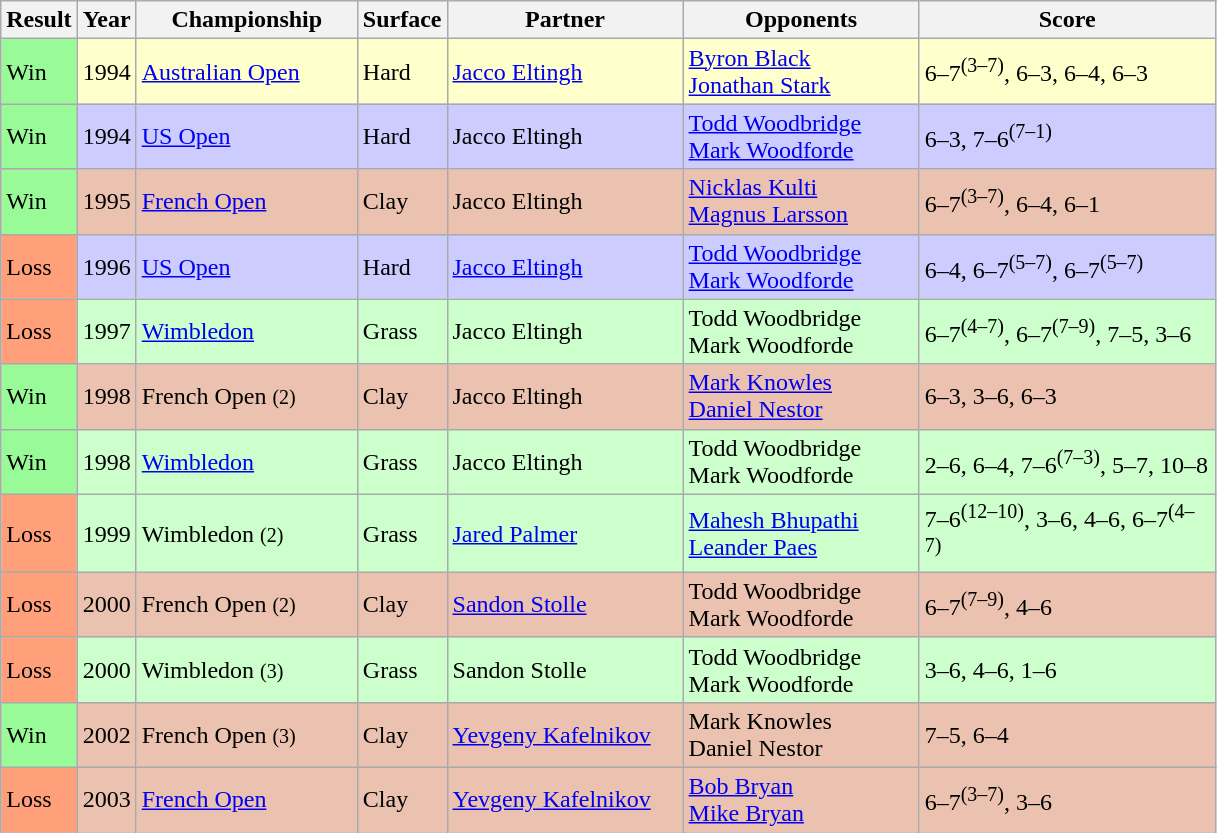<table class="sortable wikitable">
<tr>
<th>Result</th>
<th>Year</th>
<th style="width:140px">Championship</th>
<th style="width:50px">Surface</th>
<th style="width:150px">Partner</th>
<th style="width:150px">Opponents</th>
<th style="width:190px"  class="unsortable">Score</th>
</tr>
<tr style="background:#ffffcc;">
<td style="background:#98fb98;">Win</td>
<td>1994</td>
<td><a href='#'>Australian Open</a></td>
<td>Hard</td>
<td> <a href='#'>Jacco Eltingh</a></td>
<td> <a href='#'>Byron Black</a><br> <a href='#'>Jonathan Stark</a></td>
<td>6–7<sup>(3–7)</sup>, 6–3, 6–4, 6–3</td>
</tr>
<tr style="background:#ccccff;">
<td style="background:#98fb98;">Win</td>
<td>1994</td>
<td><a href='#'>US Open</a></td>
<td>Hard</td>
<td> Jacco Eltingh</td>
<td> <a href='#'>Todd Woodbridge</a><br> <a href='#'>Mark Woodforde</a></td>
<td>6–3, 7–6<sup>(7–1)</sup></td>
</tr>
<tr style="background:#ebc2af;">
<td style="background:#98fb98;">Win</td>
<td>1995</td>
<td><a href='#'>French Open</a></td>
<td>Clay</td>
<td> Jacco Eltingh</td>
<td> <a href='#'>Nicklas Kulti</a><br> <a href='#'>Magnus Larsson</a></td>
<td>6–7<sup>(3–7)</sup>, 6–4, 6–1</td>
</tr>
<tr style="background:#ccccff;">
<td style="background:#ffa07a;">Loss</td>
<td>1996</td>
<td><a href='#'>US Open</a></td>
<td>Hard</td>
<td> <a href='#'>Jacco Eltingh</a></td>
<td> <a href='#'>Todd Woodbridge</a><br> <a href='#'>Mark Woodforde</a></td>
<td>6–4, 6–7<sup>(5–7)</sup>, 6–7<sup>(5–7)</sup></td>
</tr>
<tr style="background:#ccffcc;">
<td style="background:#ffa07a;">Loss</td>
<td>1997</td>
<td><a href='#'>Wimbledon</a></td>
<td>Grass</td>
<td> Jacco Eltingh</td>
<td> Todd Woodbridge<br> Mark Woodforde</td>
<td>6–7<sup>(4–7)</sup>, 6–7<sup>(7–9)</sup>, 7–5, 3–6</td>
</tr>
<tr style="background:#ebc2af;">
<td style="background:#98fb98;">Win</td>
<td>1998</td>
<td>French Open <small>(2)</small></td>
<td>Clay</td>
<td> Jacco Eltingh</td>
<td> <a href='#'>Mark Knowles</a><br> <a href='#'>Daniel Nestor</a></td>
<td>6–3, 3–6, 6–3</td>
</tr>
<tr style="background:#ccffcc;">
<td style="background:#98fb98;">Win</td>
<td>1998</td>
<td><a href='#'>Wimbledon</a></td>
<td>Grass</td>
<td> Jacco Eltingh</td>
<td> Todd Woodbridge<br> Mark Woodforde</td>
<td>2–6, 6–4, 7–6<sup>(7–3)</sup>, 5–7, 10–8</td>
</tr>
<tr style="background:#ccffcc;">
<td style="background:#ffa07a;">Loss</td>
<td>1999</td>
<td>Wimbledon <small>(2)</small></td>
<td>Grass</td>
<td> <a href='#'>Jared Palmer</a></td>
<td> <a href='#'>Mahesh Bhupathi</a><br> <a href='#'>Leander Paes</a></td>
<td>7–6<sup>(12–10)</sup>, 3–6, 4–6, 6–7<sup>(4–7)</sup></td>
</tr>
<tr style="background:#ebc2af;">
<td style="background:#ffa07a;">Loss</td>
<td>2000</td>
<td>French Open <small>(2)</small></td>
<td>Clay</td>
<td> <a href='#'>Sandon Stolle</a></td>
<td> Todd Woodbridge<br> Mark Woodforde</td>
<td>6–7<sup>(7–9)</sup>, 4–6</td>
</tr>
<tr style="background:#ccffcc;">
<td style="background:#ffa07a;">Loss</td>
<td>2000</td>
<td>Wimbledon <small>(3)</small></td>
<td>Grass</td>
<td> Sandon Stolle</td>
<td> Todd Woodbridge<br> Mark Woodforde</td>
<td>3–6, 4–6, 1–6</td>
</tr>
<tr style="background:#ebc2af;">
<td style="background:#98fb98;">Win</td>
<td>2002</td>
<td>French Open <small>(3)</small></td>
<td>Clay</td>
<td> <a href='#'>Yevgeny Kafelnikov</a></td>
<td> Mark Knowles<br> Daniel Nestor</td>
<td>7–5, 6–4</td>
</tr>
<tr style="background:#ebc2af;">
<td style="background:#ffa07a;">Loss</td>
<td>2003</td>
<td><a href='#'>French Open</a></td>
<td>Clay</td>
<td> <a href='#'>Yevgeny Kafelnikov</a></td>
<td> <a href='#'>Bob Bryan</a><br> <a href='#'>Mike Bryan</a></td>
<td>6–7<sup>(3–7)</sup>, 3–6</td>
</tr>
</table>
